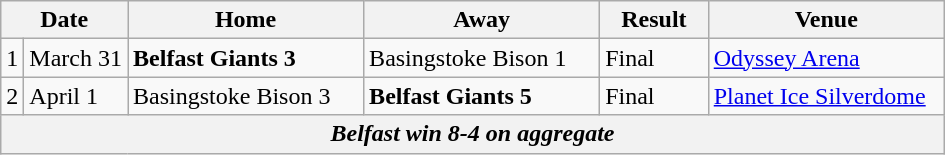<table class="wikitable">
<tr>
<th colspan=2 width=75>Date</th>
<th width=150>Home</th>
<th width=150>Away</th>
<th width=65>Result</th>
<th width=150>Venue</th>
</tr>
<tr>
<td>1</td>
<td>March 31</td>
<td><strong>Belfast Giants 3</strong></td>
<td>Basingstoke Bison 1</td>
<td>Final</td>
<td><a href='#'>Odyssey Arena</a></td>
</tr>
<tr>
<td>2</td>
<td>April 1</td>
<td>Basingstoke Bison 3</td>
<td><strong>Belfast Giants 5</strong></td>
<td>Final</td>
<td><a href='#'>Planet Ice Silverdome</a></td>
</tr>
<tr>
<th colspan=8><strong><em>Belfast win 8-4 on aggregate</em></strong></th>
</tr>
</table>
